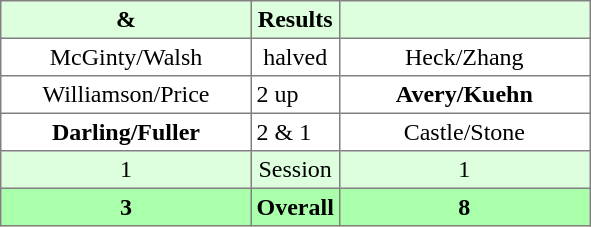<table border="1" cellpadding="3" style="border-collapse: collapse; text-align:center;">
<tr style="background:#ddffdd;">
<th width=160> & </th>
<th>Results</th>
<th width=160></th>
</tr>
<tr>
<td>McGinty/Walsh</td>
<td>halved</td>
<td>Heck/Zhang</td>
</tr>
<tr>
<td>Williamson/Price</td>
<td align=left> 2 up</td>
<td><strong>Avery/Kuehn</strong></td>
</tr>
<tr>
<td><strong>Darling/Fuller</strong></td>
<td align=left> 2 & 1</td>
<td>Castle/Stone</td>
</tr>
<tr style="background:#ddffdd;">
<td>1</td>
<td>Session</td>
<td>1</td>
</tr>
<tr style="background:#aaffaa;">
<th>3</th>
<th>Overall</th>
<th>8</th>
</tr>
</table>
